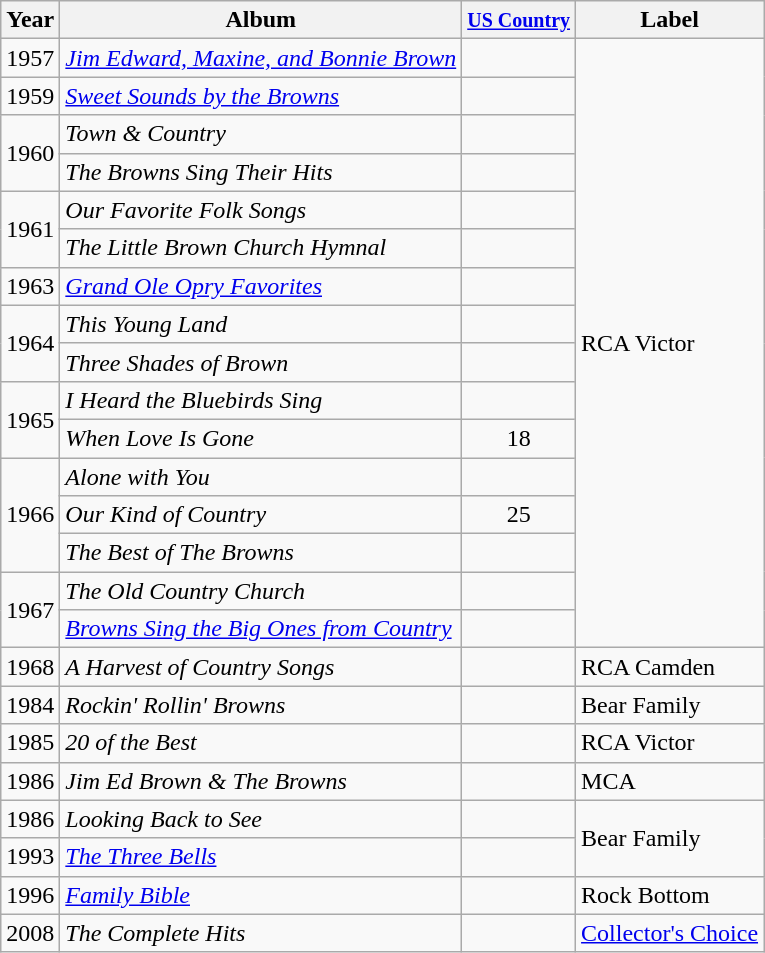<table class="wikitable">
<tr>
<th>Year</th>
<th>Album</th>
<th><small><a href='#'>US Country</a></small></th>
<th>Label</th>
</tr>
<tr>
<td>1957</td>
<td><em><a href='#'>Jim Edward, Maxine, and Bonnie Brown</a></em></td>
<td></td>
<td rowspan="16">RCA Victor</td>
</tr>
<tr>
<td>1959</td>
<td><em><a href='#'>Sweet Sounds by the Browns</a></em></td>
<td></td>
</tr>
<tr>
<td rowspan="2">1960</td>
<td><em>Town & Country</em></td>
<td></td>
</tr>
<tr>
<td><em>The Browns Sing Their Hits</em></td>
<td></td>
</tr>
<tr>
<td rowspan="2">1961</td>
<td><em>Our Favorite Folk Songs</em></td>
<td></td>
</tr>
<tr>
<td><em>The Little Brown Church Hymnal</em></td>
<td></td>
</tr>
<tr>
<td>1963</td>
<td><em><a href='#'>Grand Ole Opry Favorites</a></em></td>
<td></td>
</tr>
<tr>
<td rowspan="2">1964</td>
<td><em>This Young Land</em></td>
<td></td>
</tr>
<tr>
<td><em>Three Shades of Brown</em></td>
<td></td>
</tr>
<tr>
<td rowspan="2">1965</td>
<td><em>I Heard the Bluebirds Sing</em></td>
<td></td>
</tr>
<tr>
<td><em>When Love Is Gone</em></td>
<td style="text-align:center;">18</td>
</tr>
<tr>
<td rowspan="3">1966</td>
<td><em>Alone with You</em></td>
<td></td>
</tr>
<tr>
<td><em>Our Kind of Country</em></td>
<td style="text-align:center;">25</td>
</tr>
<tr>
<td><em>The Best of The Browns</em></td>
<td></td>
</tr>
<tr>
<td rowspan="2">1967</td>
<td><em>The Old Country Church</em></td>
<td></td>
</tr>
<tr>
<td><em><a href='#'>Browns Sing the Big Ones from Country</a></em></td>
<td></td>
</tr>
<tr>
<td>1968</td>
<td><em>A Harvest of Country Songs</em></td>
<td></td>
<td>RCA Camden</td>
</tr>
<tr>
<td>1984</td>
<td><em>Rockin' Rollin' Browns</em></td>
<td></td>
<td>Bear Family</td>
</tr>
<tr>
<td>1985</td>
<td><em>20 of the Best</em></td>
<td></td>
<td>RCA Victor</td>
</tr>
<tr>
<td>1986</td>
<td><em>Jim Ed Brown & The Browns</em></td>
<td></td>
<td>MCA</td>
</tr>
<tr>
<td>1986</td>
<td><em>Looking Back to See</em></td>
<td></td>
<td rowspan="2">Bear Family</td>
</tr>
<tr>
<td>1993</td>
<td><em><a href='#'>The Three Bells</a></em></td>
<td></td>
</tr>
<tr>
<td>1996</td>
<td><em><a href='#'>Family Bible</a></em></td>
<td></td>
<td>Rock Bottom</td>
</tr>
<tr>
<td>2008</td>
<td><em>The Complete Hits</em></td>
<td></td>
<td><a href='#'>Collector's Choice</a></td>
</tr>
</table>
